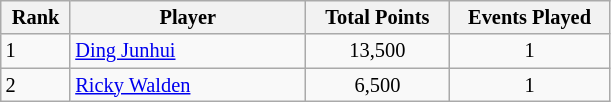<table class="wikitable" style="font-size: 85%">
<tr>
<th width=40 align="center">Rank</th>
<th width=150>Player</th>
<th width=90>Total Points</th>
<th width=100>Events Played</th>
</tr>
<tr>
<td>1</td>
<td> <a href='#'>Ding Junhui</a></td>
<td align="center">13,500</td>
<td align="center">1</td>
</tr>
<tr>
<td>2</td>
<td> <a href='#'>Ricky Walden</a></td>
<td align="center">6,500</td>
<td align="center">1</td>
</tr>
</table>
